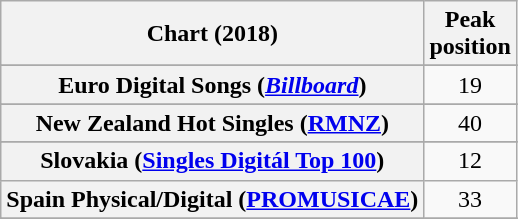<table class="wikitable sortable plainrowheaders" style="text-align:center">
<tr>
<th scope="col">Chart (2018)</th>
<th scope="col">Peak<br> position</th>
</tr>
<tr>
</tr>
<tr>
</tr>
<tr>
<th scope="row">Euro Digital Songs (<a href='#'><em>Billboard</em></a>)</th>
<td>19</td>
</tr>
<tr>
</tr>
<tr>
<th scope="row">New Zealand Hot Singles (<a href='#'>RMNZ</a>)</th>
<td>40</td>
</tr>
<tr>
</tr>
<tr>
<th scope="row">Slovakia (<a href='#'>Singles Digitál Top 100</a>)</th>
<td>12</td>
</tr>
<tr>
<th scope="row">Spain Physical/Digital (<a href='#'>PROMUSICAE</a>)</th>
<td>33</td>
</tr>
<tr>
</tr>
<tr>
</tr>
</table>
